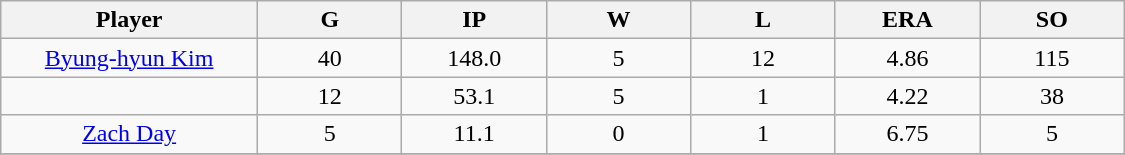<table class="wikitable sortable">
<tr>
<th bgcolor="#DDDDFF" width="16%">Player</th>
<th bgcolor="#DDDDFF" width="9%">G</th>
<th bgcolor="#DDDDFF" width="9%">IP</th>
<th bgcolor="#DDDDFF" width="9%">W</th>
<th bgcolor="#DDDDFF" width="9%">L</th>
<th bgcolor="#DDDDFF" width="9%">ERA</th>
<th bgcolor="#DDDDFF" width="9%">SO</th>
</tr>
<tr align="center">
<td><a href='#'>Byung-hyun Kim</a></td>
<td>40</td>
<td>148.0</td>
<td>5</td>
<td>12</td>
<td>4.86</td>
<td>115</td>
</tr>
<tr align="center">
<td></td>
<td>12</td>
<td>53.1</td>
<td>5</td>
<td>1</td>
<td>4.22</td>
<td>38</td>
</tr>
<tr align="center">
<td><a href='#'>Zach Day</a></td>
<td>5</td>
<td>11.1</td>
<td>0</td>
<td>1</td>
<td>6.75</td>
<td>5</td>
</tr>
<tr align="center">
</tr>
</table>
